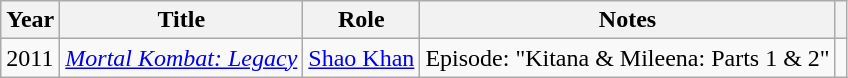<table class="wikitable">
<tr>
<th>Year</th>
<th>Title</th>
<th>Role</th>
<th>Notes</th>
<th></th>
</tr>
<tr>
<td>2011</td>
<td><em><a href='#'>Mortal Kombat: Legacy</a></em></td>
<td><a href='#'>Shao Khan</a></td>
<td>Episode: "Kitana & Mileena: Parts 1 & 2"</td>
<td style="text-align:center;"></td>
</tr>
</table>
